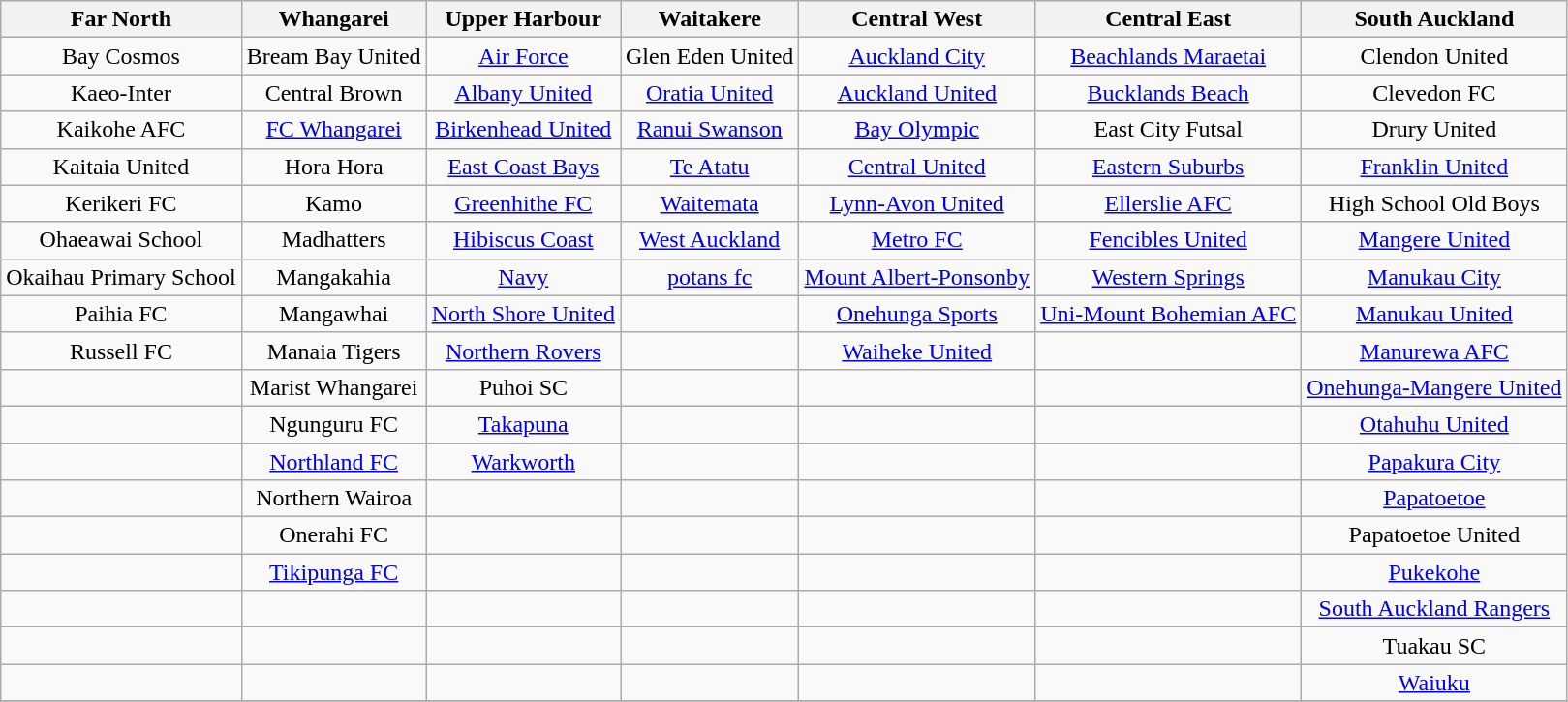<table class="wikitable" style="text-align: center">
<tr>
<th>Far North</th>
<th>Whangarei</th>
<th>Upper Harbour</th>
<th>Waitakere</th>
<th>Central West</th>
<th>Central East</th>
<th>South Auckland</th>
</tr>
<tr>
<td>Bay Cosmos</td>
<td>Bream Bay United</td>
<td><a href='#'>Air Force</a></td>
<td>Glen Eden United</td>
<td><a href='#'>Auckland City</a></td>
<td><a href='#'>Beachlands Maraetai</a></td>
<td>Clendon United</td>
</tr>
<tr>
<td>Kaeo-Inter</td>
<td>Central Brown</td>
<td><a href='#'>Albany United</a></td>
<td><a href='#'>Oratia United</a></td>
<td><a href='#'>Auckland United</a></td>
<td><a href='#'>Bucklands Beach</a></td>
<td>Clevedon FC</td>
</tr>
<tr>
<td>Kaikohe AFC</td>
<td><a href='#'>FC Whangarei</a></td>
<td><a href='#'>Birkenhead United</a></td>
<td><a href='#'>Ranui Swanson</a></td>
<td><a href='#'>Bay Olympic</a></td>
<td>East City Futsal</td>
<td>Drury United</td>
</tr>
<tr>
<td>Kaitaia United</td>
<td>Hora Hora</td>
<td><a href='#'>East Coast Bays</a></td>
<td><a href='#'>Te Atatu</a></td>
<td><a href='#'>Central United</a></td>
<td><a href='#'>Eastern Suburbs</a></td>
<td><a href='#'>Franklin United</a></td>
</tr>
<tr>
<td>Kerikeri FC</td>
<td>Kamo</td>
<td><a href='#'>Greenhithe FC</a></td>
<td><a href='#'>Waitemata</a></td>
<td><a href='#'>Lynn-Avon United</a></td>
<td><a href='#'>Ellerslie AFC</a></td>
<td>High School Old Boys</td>
</tr>
<tr>
<td>Ohaeawai School</td>
<td>Madhatters</td>
<td><a href='#'>Hibiscus Coast</a></td>
<td><a href='#'>West Auckland</a></td>
<td><a href='#'>Metro FC</a></td>
<td><a href='#'>Fencibles United</a></td>
<td><a href='#'>Mangere United</a></td>
</tr>
<tr>
<td>Okaihau Primary School</td>
<td>Mangakahia</td>
<td><a href='#'>Navy</a></td>
<td><a href='#'>potans fc</a></td>
<td><a href='#'>Mount Albert-Ponsonby</a></td>
<td><a href='#'>Western Springs</a></td>
<td><a href='#'>Manukau City</a></td>
</tr>
<tr>
<td>Paihia FC</td>
<td>Mangawhai</td>
<td><a href='#'>North Shore United</a></td>
<td></td>
<td><a href='#'>Onehunga Sports</a></td>
<td><a href='#'>Uni-Mount Bohemian AFC</a></td>
<td><a href='#'>Manukau United</a></td>
</tr>
<tr>
<td>Russell FC</td>
<td>Manaia Tigers</td>
<td><a href='#'>Northern Rovers</a></td>
<td></td>
<td><a href='#'>Waiheke United</a></td>
<td></td>
<td><a href='#'>Manurewa AFC</a></td>
</tr>
<tr>
<td></td>
<td>Marist Whangarei</td>
<td>Puhoi SC</td>
<td></td>
<td></td>
<td></td>
<td><a href='#'>Onehunga-Mangere United</a></td>
</tr>
<tr>
<td></td>
<td>Ngunguru FC</td>
<td><a href='#'>Takapuna</a></td>
<td></td>
<td></td>
<td></td>
<td><a href='#'>Otahuhu United</a></td>
</tr>
<tr>
<td></td>
<td><a href='#'>Northland FC</a></td>
<td><a href='#'>Warkworth</a></td>
<td></td>
<td></td>
<td></td>
<td><a href='#'>Papakura City</a></td>
</tr>
<tr>
<td></td>
<td>Northern Wairoa</td>
<td></td>
<td></td>
<td></td>
<td></td>
<td><a href='#'>Papatoetoe</a></td>
</tr>
<tr>
<td></td>
<td>Onerahi FC</td>
<td></td>
<td></td>
<td></td>
<td></td>
<td>Papatoetoe United</td>
</tr>
<tr>
<td></td>
<td><a href='#'>Tikipunga FC</a></td>
<td></td>
<td></td>
<td></td>
<td></td>
<td><a href='#'>Pukekohe</a></td>
</tr>
<tr>
<td></td>
<td></td>
<td></td>
<td></td>
<td></td>
<td></td>
<td><a href='#'>South Auckland Rangers</a></td>
</tr>
<tr>
<td></td>
<td></td>
<td></td>
<td></td>
<td></td>
<td></td>
<td>Tuakau SC</td>
</tr>
<tr>
<td></td>
<td></td>
<td></td>
<td></td>
<td></td>
<td></td>
<td><a href='#'>Waiuku</a></td>
</tr>
<tr>
</tr>
</table>
